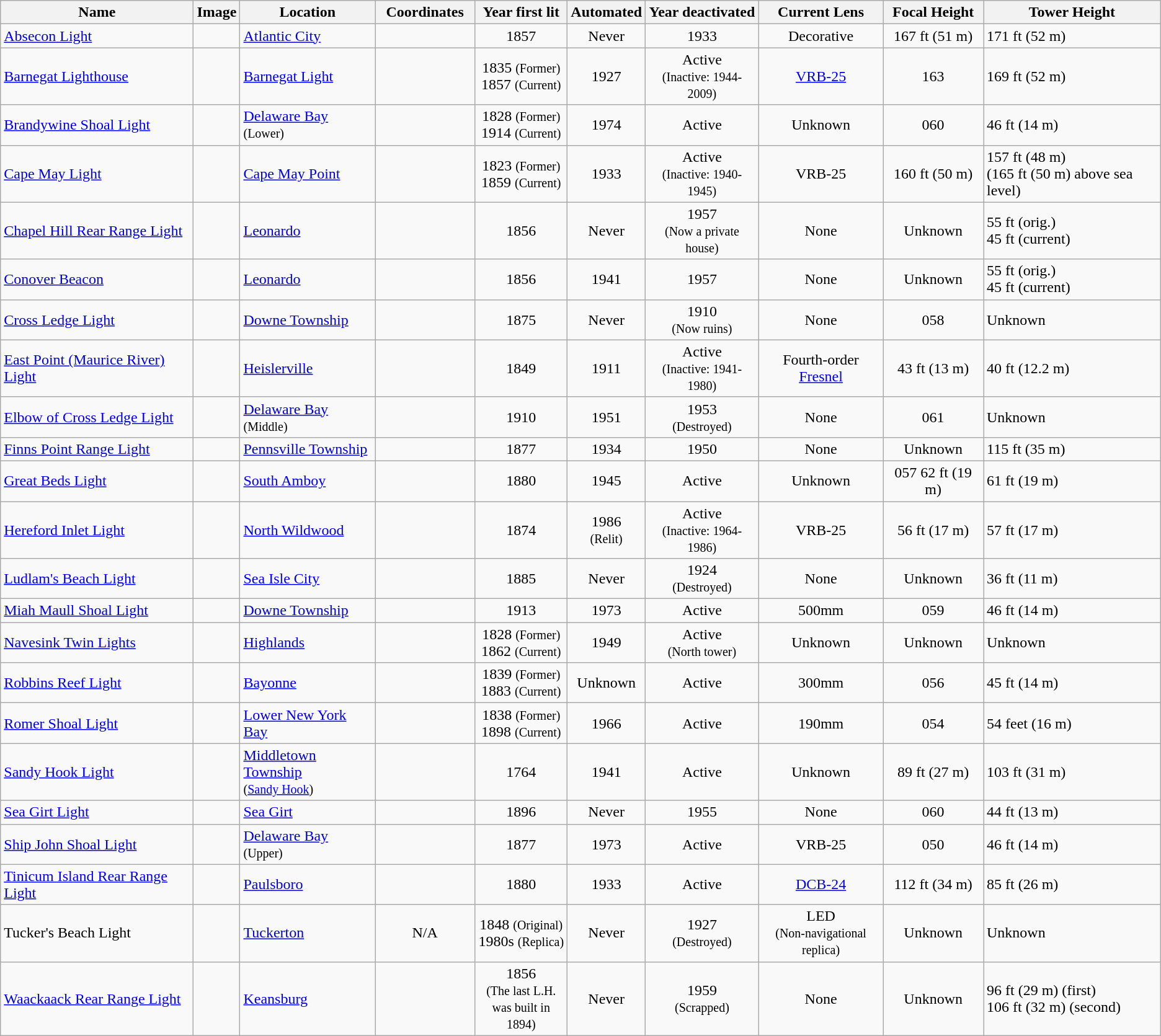<table class="wikitable sortable">
<tr>
<th>Name</th>
<th scope="col" class="unsortable">Image</th>
<th>Location</th>
<th width="100">Coordinates</th>
<th>Year first lit</th>
<th>Automated</th>
<th>Year deactivated</th>
<th>Current Lens</th>
<th>Focal Height</th>
<th>Tower Height</th>
</tr>
<tr>
<td><a href='#'>Absecon Light</a></td>
<td></td>
<td><a href='#'>Atlantic City</a></td>
<td></td>
<td style="text-align: center;">1857</td>
<td style="text-align: center;">Never</td>
<td style="text-align: center;">1933</td>
<td style="text-align: center;">Decorative</td>
<td style="text-align: center;">167 ft (51 m)</td>
<td>171 ft (52 m)</td>
</tr>
<tr>
<td><a href='#'>Barnegat Lighthouse</a></td>
<td></td>
<td><a href='#'>Barnegat Light</a></td>
<td></td>
<td style="text-align: center;">1835 <small>(Former)</small><br>1857 <small>(Current)</small></td>
<td style="text-align: center;">1927</td>
<td style="text-align: center;">Active<br><small>(Inactive: 1944-2009)</small></td>
<td style="text-align: center;"><a href='#'>VRB-25</a></td>
<td style="text-align: center;"><span>163</span> </td>
<td>169 ft (52 m)</td>
</tr>
<tr>
<td><a href='#'>Brandywine Shoal Light</a></td>
<td></td>
<td><a href='#'>Delaware Bay</a><br><small>(Lower)</small></td>
<td></td>
<td style="text-align: center;">1828 <small>(Former)</small><br>1914 <small>(Current)</small></td>
<td style="text-align: center;">1974</td>
<td style="text-align: center;">Active</td>
<td style="text-align: center;">Unknown</td>
<td style="text-align: center;"><span>060</span> </td>
<td>46 ft (14 m)</td>
</tr>
<tr>
<td><a href='#'>Cape May Light</a></td>
<td></td>
<td><a href='#'>Cape May Point</a></td>
<td></td>
<td style="text-align: center;">1823 <small>(Former)</small><br>1859 <small>(Current)</small></td>
<td style="text-align: center;">1933</td>
<td style="text-align: center;">Active<br><small>(Inactive: 1940-1945)</small></td>
<td style="text-align: center;">VRB-25</td>
<td style="text-align: center;">160 ft (50 m)</td>
<td>157 ft (48 m)<br>(165 ft (50 m) above sea level)</td>
</tr>
<tr>
<td><a href='#'>Chapel Hill Rear Range Light</a></td>
<td></td>
<td><a href='#'>Leonardo</a></td>
<td></td>
<td style="text-align: center;">1856</td>
<td style="text-align: center;">Never</td>
<td style="text-align: center;">1957<br><small>(Now a private house)</small></td>
<td style="text-align: center;">None</td>
<td style="text-align: center;">Unknown</td>
<td>55 ft (orig.)<br>45 ft (current)</td>
</tr>
<tr>
<td><a href='#'>Conover Beacon</a></td>
<td></td>
<td><a href='#'>Leonardo</a></td>
<td></td>
<td style="text-align: center;">1856</td>
<td style="text-align: center;">1941</td>
<td style="text-align: center;">1957</td>
<td style="text-align: center;">None</td>
<td style="text-align: center;">Unknown</td>
<td>55 ft (orig.)<br>45 ft (current)</td>
</tr>
<tr>
<td><a href='#'>Cross Ledge Light</a></td>
<td></td>
<td><a href='#'>Downe Township</a></td>
<td></td>
<td style="text-align: center;">1875</td>
<td style="text-align: center;">Never</td>
<td style="text-align: center;">1910<br><small>(Now ruins)</small></td>
<td style="text-align: center;">None</td>
<td style="text-align: center;"><span>058</span> </td>
<td>Unknown</td>
</tr>
<tr>
<td><a href='#'>East Point (Maurice River) Light</a></td>
<td></td>
<td><a href='#'>Heislerville</a></td>
<td></td>
<td style="text-align: center;">1849</td>
<td style="text-align: center;">1911</td>
<td style="text-align: center;">Active<br><small>(Inactive: 1941-1980)</small></td>
<td style="text-align: center;">Fourth-order <a href='#'>Fresnel</a></td>
<td style="text-align: center;">43 ft (13 m)</td>
<td>40 ft (12.2 m)</td>
</tr>
<tr>
<td><a href='#'>Elbow of Cross Ledge Light</a></td>
<td></td>
<td><a href='#'>Delaware Bay</a><br><small>(Middle)</small></td>
<td></td>
<td style="text-align: center;">1910</td>
<td style="text-align: center;">1951</td>
<td style="text-align: center;">1953<br><small>(Destroyed)</small></td>
<td style="text-align: center;">None</td>
<td style="text-align: center;"><span>061</span> </td>
<td>Unknown</td>
</tr>
<tr>
<td><a href='#'>Finns Point Range Light</a></td>
<td></td>
<td><a href='#'>Pennsville Township</a></td>
<td></td>
<td style="text-align: center;">1877</td>
<td style="text-align: center;">1934</td>
<td style="text-align: center;">1950</td>
<td style="text-align: center;">None</td>
<td style="text-align: center;">Unknown</td>
<td>115 ft (35 m)</td>
</tr>
<tr>
<td><a href='#'>Great Beds Light</a></td>
<td></td>
<td><a href='#'>South Amboy</a></td>
<td></td>
<td style="text-align: center;">1880</td>
<td style="text-align: center;">1945</td>
<td style="text-align: center;">Active</td>
<td style="text-align: center;">Unknown</td>
<td style="text-align: center;"><span>057</span> 62 ft (19 m)</td>
<td>61 ft (19 m)</td>
</tr>
<tr>
<td><a href='#'>Hereford Inlet Light</a></td>
<td></td>
<td><a href='#'>North Wildwood</a></td>
<td></td>
<td style="text-align: center;">1874</td>
<td style="text-align: center;">1986<br><small>(Relit)</small></td>
<td style="text-align: center;">Active<br><small>(Inactive: 1964-1986)</small></td>
<td style="text-align: center;">VRB-25</td>
<td style="text-align: center;">56 ft (17 m)</td>
<td>57 ft (17 m)</td>
</tr>
<tr>
<td><a href='#'>Ludlam's Beach Light</a></td>
<td></td>
<td><a href='#'>Sea Isle City</a></td>
<td></td>
<td style="text-align: center;">1885</td>
<td style="text-align: center;">Never</td>
<td style="text-align: center;">1924<br><small>(Destroyed)</small></td>
<td style="text-align: center;">None</td>
<td style="text-align: center;">Unknown</td>
<td>36 ft (11 m)</td>
</tr>
<tr>
<td><a href='#'>Miah Maull Shoal Light</a></td>
<td></td>
<td><a href='#'>Downe Township</a></td>
<td></td>
<td style="text-align: center;">1913</td>
<td style="text-align: center;">1973</td>
<td style="text-align: center;">Active</td>
<td style="text-align: center;">500mm</td>
<td style="text-align: center;"><span>059</span> </td>
<td>46 ft (14 m)</td>
</tr>
<tr>
<td><a href='#'>Navesink Twin Lights</a></td>
<td></td>
<td><a href='#'>Highlands</a></td>
<td></td>
<td style="text-align: center;">1828 <small>(Former)</small><br>1862 <small>(Current)</small></td>
<td style="text-align: center;">1949</td>
<td style="text-align: center;">Active<br><small>(North tower)</small></td>
<td style="text-align: center;">Unknown</td>
<td style="text-align: center;">Unknown</td>
<td>Unknown</td>
</tr>
<tr>
<td><a href='#'>Robbins Reef Light</a></td>
<td></td>
<td><a href='#'>Bayonne</a></td>
<td></td>
<td style="text-align: center;">1839 <small>(Former)</small><br>1883 <small>(Current)</small></td>
<td style="text-align: center;">Unknown</td>
<td style="text-align: center;">Active</td>
<td style="text-align: center;">300mm</td>
<td style="text-align: center;"><span>056</span> </td>
<td>45 ft (14 m)</td>
</tr>
<tr>
<td><a href='#'>Romer Shoal Light</a></td>
<td></td>
<td><a href='#'>Lower New York Bay</a></td>
<td></td>
<td style="text-align: center;">1838 <small>(Former)</small><br>1898 <small>(Current)</small></td>
<td style="text-align: center;">1966</td>
<td style="text-align: center;">Active</td>
<td style="text-align: center;">190mm</td>
<td style="text-align: center;"><span>054</span> </td>
<td>54 feet (16 m)</td>
</tr>
<tr>
<td><a href='#'>Sandy Hook Light</a></td>
<td></td>
<td><a href='#'>Middletown Township</a><br><small>(<a href='#'>Sandy Hook</a>)</small></td>
<td></td>
<td style="text-align: center;">1764</td>
<td style="text-align: center;">1941</td>
<td style="text-align: center;">Active</td>
<td style="text-align: center;">Unknown</td>
<td style="text-align: center;">89 ft (27 m)</td>
<td>103 ft (31 m)</td>
</tr>
<tr>
<td><a href='#'>Sea Girt Light</a></td>
<td></td>
<td><a href='#'>Sea Girt</a></td>
<td></td>
<td style="text-align: center;">1896</td>
<td style="text-align: center;">Never</td>
<td style="text-align: center;">1955</td>
<td style="text-align: center;">None</td>
<td style="text-align: center;"><span>060</span> </td>
<td>44 ft (13 m)</td>
</tr>
<tr>
<td><a href='#'>Ship John Shoal Light</a></td>
<td></td>
<td><a href='#'>Delaware Bay</a><br><small>(Upper)</small></td>
<td></td>
<td style="text-align: center;">1877</td>
<td style="text-align: center;">1973</td>
<td style="text-align: center;">Active</td>
<td style="text-align: center;">VRB-25</td>
<td style="text-align: center;"><span>050</span> </td>
<td>46 ft (14 m)</td>
</tr>
<tr>
<td><a href='#'>Tinicum Island Rear Range Light</a></td>
<td></td>
<td><a href='#'>Paulsboro</a></td>
<td></td>
<td style="text-align: center;">1880</td>
<td style="text-align: center;">1933</td>
<td style="text-align: center;">Active</td>
<td style="text-align: center;"><a href='#'>DCB-24</a></td>
<td style="text-align: center;">112 ft (34 m)</td>
<td>85 ft (26 m)</td>
</tr>
<tr>
<td>Tucker's Beach Light</td>
<td></td>
<td><a href='#'>Tuckerton</a></td>
<td style="text-align: center;">N/A</td>
<td style="text-align: center;">1848 <small>(Original)</small><br> 1980s <small>(Replica)</small></td>
<td style="text-align: center;">Never</td>
<td style="text-align: center;">1927<br><small>(Destroyed)</small></td>
<td style="text-align: center;">LED<br><small>(Non-navigational<br>replica)</small></td>
<td style="text-align: center;">Unknown</td>
<td>Unknown</td>
</tr>
<tr>
<td><a href='#'>Waackaack Rear Range Light</a></td>
<td></td>
<td><a href='#'>Keansburg</a></td>
<td></td>
<td style="text-align: center;">1856<br><small>(The last L.H.<br> was built in 1894)</small></td>
<td style="text-align: center;">Never</td>
<td style="text-align: center;">1959<br><small>(Scrapped)</small></td>
<td style="text-align: center;">None</td>
<td style="text-align: center;">Unknown</td>
<td>96 ft (29 m) (first)<br>106 ft (32 m) (second)</td>
</tr>
</table>
